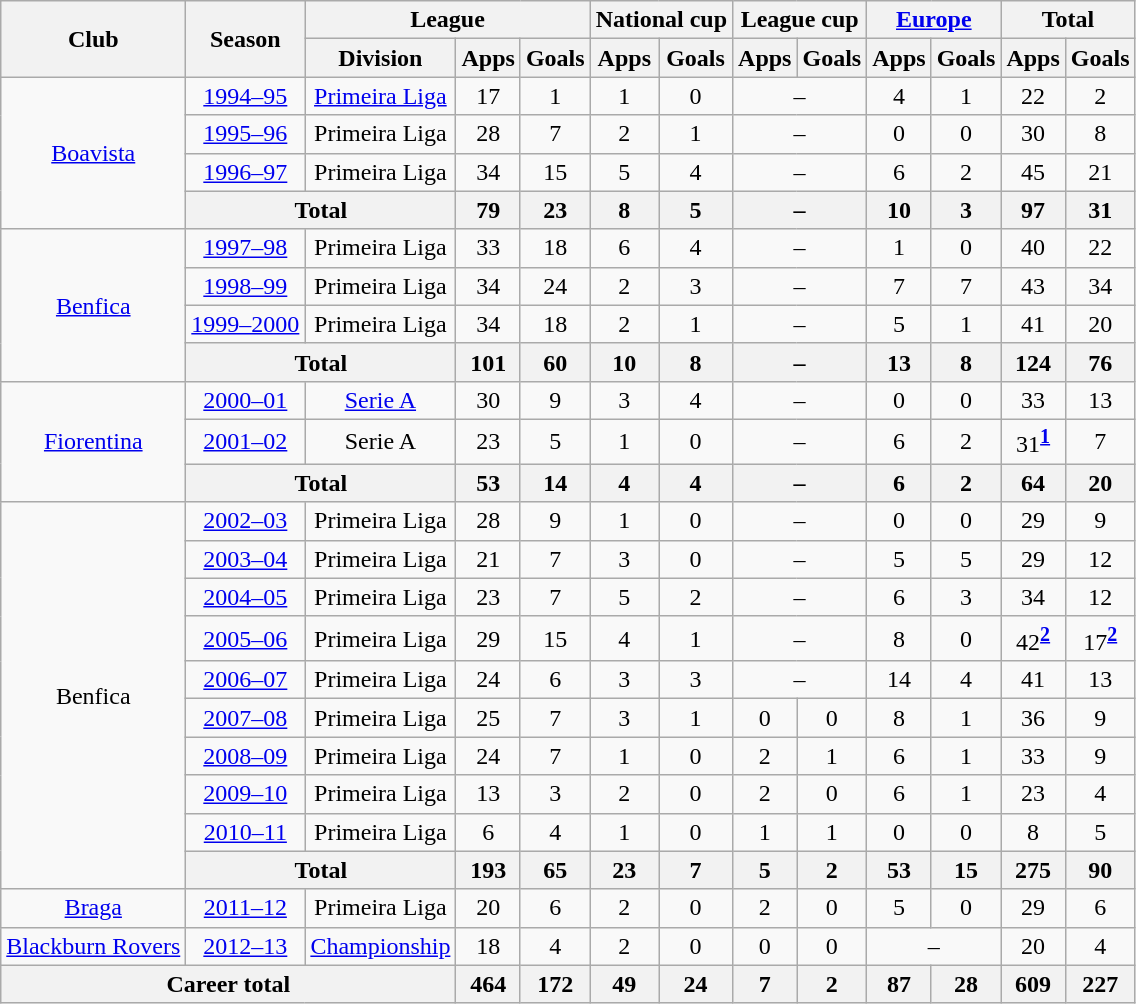<table class="wikitable" style="text-align:center">
<tr>
<th rowspan="2">Club</th>
<th rowspan="2">Season</th>
<th colspan="3">League</th>
<th colspan="2">National cup</th>
<th colspan="2">League cup</th>
<th colspan="2"><a href='#'>Europe</a></th>
<th colspan="2">Total</th>
</tr>
<tr>
<th>Division</th>
<th>Apps</th>
<th>Goals</th>
<th>Apps</th>
<th>Goals</th>
<th>Apps</th>
<th>Goals</th>
<th>Apps</th>
<th>Goals</th>
<th>Apps</th>
<th>Goals</th>
</tr>
<tr>
<td rowspan="4"><a href='#'>Boavista</a></td>
<td><a href='#'>1994–95</a></td>
<td><a href='#'>Primeira Liga</a></td>
<td>17</td>
<td>1</td>
<td>1</td>
<td>0</td>
<td colspan="2">–</td>
<td>4</td>
<td>1</td>
<td>22</td>
<td>2</td>
</tr>
<tr>
<td><a href='#'>1995–96</a></td>
<td>Primeira Liga</td>
<td>28</td>
<td>7</td>
<td>2</td>
<td>1</td>
<td colspan="2">–</td>
<td>0</td>
<td>0</td>
<td>30</td>
<td>8</td>
</tr>
<tr>
<td><a href='#'>1996–97</a></td>
<td>Primeira Liga</td>
<td>34</td>
<td>15</td>
<td>5</td>
<td>4</td>
<td colspan="2">–</td>
<td>6</td>
<td>2</td>
<td>45</td>
<td>21</td>
</tr>
<tr>
<th colspan="2">Total</th>
<th>79</th>
<th>23</th>
<th>8</th>
<th>5</th>
<th colspan="2">–</th>
<th>10</th>
<th>3</th>
<th>97</th>
<th>31</th>
</tr>
<tr>
<td rowspan="4"><a href='#'>Benfica</a></td>
<td><a href='#'>1997–98</a></td>
<td>Primeira Liga</td>
<td>33</td>
<td>18</td>
<td>6</td>
<td>4</td>
<td colspan="2">–</td>
<td>1</td>
<td>0</td>
<td>40</td>
<td>22</td>
</tr>
<tr>
<td><a href='#'>1998–99</a></td>
<td>Primeira Liga</td>
<td>34</td>
<td>24</td>
<td>2</td>
<td>3</td>
<td colspan="2">–</td>
<td>7</td>
<td>7</td>
<td>43</td>
<td>34</td>
</tr>
<tr>
<td><a href='#'>1999–2000</a></td>
<td>Primeira Liga</td>
<td>34</td>
<td>18</td>
<td>2</td>
<td>1</td>
<td colspan="2">–</td>
<td>5</td>
<td>1</td>
<td>41</td>
<td>20</td>
</tr>
<tr>
<th colspan="2">Total</th>
<th>101</th>
<th>60</th>
<th>10</th>
<th>8</th>
<th colspan="2">–</th>
<th>13</th>
<th>8</th>
<th>124</th>
<th>76</th>
</tr>
<tr>
<td rowspan="3"><a href='#'>Fiorentina</a></td>
<td><a href='#'>2000–01</a></td>
<td><a href='#'>Serie A</a></td>
<td>30</td>
<td>9</td>
<td>3</td>
<td>4</td>
<td colspan="2">–</td>
<td>0</td>
<td>0</td>
<td>33</td>
<td>13</td>
</tr>
<tr>
<td><a href='#'>2001–02</a></td>
<td>Serie A</td>
<td>23</td>
<td>5</td>
<td>1</td>
<td>0</td>
<td colspan="2">–</td>
<td>6</td>
<td>2</td>
<td>31<sup><strong><a href='#'>1</a></strong></sup></td>
<td>7</td>
</tr>
<tr>
<th colspan="2">Total</th>
<th>53</th>
<th>14</th>
<th>4</th>
<th>4</th>
<th colspan="2">–</th>
<th>6</th>
<th>2</th>
<th>64</th>
<th>20</th>
</tr>
<tr>
<td rowspan="10">Benfica</td>
<td><a href='#'>2002–03</a></td>
<td>Primeira Liga</td>
<td>28</td>
<td>9</td>
<td>1</td>
<td>0</td>
<td colspan="2">–</td>
<td>0</td>
<td>0</td>
<td>29</td>
<td>9</td>
</tr>
<tr>
<td><a href='#'>2003–04</a></td>
<td>Primeira Liga</td>
<td>21</td>
<td>7</td>
<td>3</td>
<td>0</td>
<td colspan="2">–</td>
<td>5</td>
<td>5</td>
<td>29</td>
<td>12</td>
</tr>
<tr>
<td><a href='#'>2004–05</a></td>
<td>Primeira Liga</td>
<td>23</td>
<td>7</td>
<td>5</td>
<td>2</td>
<td colspan="2">–</td>
<td>6</td>
<td>3</td>
<td>34</td>
<td>12</td>
</tr>
<tr>
<td><a href='#'>2005–06</a></td>
<td>Primeira Liga</td>
<td>29</td>
<td>15</td>
<td>4</td>
<td>1</td>
<td colspan="2">–</td>
<td>8</td>
<td>0</td>
<td>42<sup><strong><a href='#'>2</a></strong></sup></td>
<td>17<sup><strong><a href='#'>2</a></strong></sup></td>
</tr>
<tr>
<td><a href='#'>2006–07</a></td>
<td>Primeira Liga</td>
<td>24</td>
<td>6</td>
<td>3</td>
<td>3</td>
<td colspan="2">–</td>
<td>14</td>
<td>4</td>
<td>41</td>
<td>13</td>
</tr>
<tr>
<td><a href='#'>2007–08</a></td>
<td>Primeira Liga</td>
<td>25</td>
<td>7</td>
<td>3</td>
<td>1</td>
<td>0</td>
<td>0</td>
<td>8</td>
<td>1</td>
<td>36</td>
<td>9</td>
</tr>
<tr>
<td><a href='#'>2008–09</a></td>
<td>Primeira Liga</td>
<td>24</td>
<td>7</td>
<td>1</td>
<td>0</td>
<td>2</td>
<td>1</td>
<td>6</td>
<td>1</td>
<td>33</td>
<td>9</td>
</tr>
<tr>
<td><a href='#'>2009–10</a></td>
<td>Primeira Liga</td>
<td>13</td>
<td>3</td>
<td>2</td>
<td>0</td>
<td>2</td>
<td>0</td>
<td>6</td>
<td>1</td>
<td>23</td>
<td>4</td>
</tr>
<tr>
<td><a href='#'>2010–11</a></td>
<td>Primeira Liga</td>
<td>6</td>
<td>4</td>
<td>1</td>
<td>0</td>
<td>1</td>
<td>1</td>
<td>0</td>
<td>0</td>
<td>8</td>
<td>5</td>
</tr>
<tr>
<th colspan="2">Total</th>
<th>193</th>
<th>65</th>
<th>23</th>
<th>7</th>
<th>5</th>
<th>2</th>
<th>53</th>
<th>15</th>
<th>275</th>
<th>90</th>
</tr>
<tr>
<td><a href='#'>Braga</a></td>
<td><a href='#'>2011–12</a></td>
<td>Primeira Liga</td>
<td>20</td>
<td>6</td>
<td>2</td>
<td>0</td>
<td>2</td>
<td>0</td>
<td>5</td>
<td>0</td>
<td>29</td>
<td>6</td>
</tr>
<tr>
<td><a href='#'>Blackburn Rovers</a></td>
<td><a href='#'>2012–13</a></td>
<td><a href='#'>Championship</a></td>
<td>18</td>
<td>4</td>
<td>2</td>
<td>0</td>
<td>0</td>
<td>0</td>
<td colspan="2">–</td>
<td>20</td>
<td>4</td>
</tr>
<tr>
<th colspan="3">Career total</th>
<th>464</th>
<th>172</th>
<th>49</th>
<th>24</th>
<th>7</th>
<th>2</th>
<th>87</th>
<th>28</th>
<th>609</th>
<th>227</th>
</tr>
</table>
